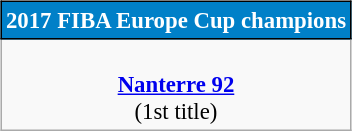<table style="width:100%;">
<tr>
<td style="text-align:right; vertical-align:top; width:33%;"><br>












</td>
<td style="vertical-align:top; align:center; width:33%;"><br><table style="width:100%;">
<tr>
<td style="width=50%;"></td>
<td></td>
<td style="width=50%;"></td>
</tr>
</table>
<br><table class=wikitable style="font-size:95%; text-align:center; margin:auto">
<tr>
<th style="background:#0080c8; color:#fff; border:1px solid #000;">2017 FIBA Europe Cup champions</th>
</tr>
<tr>
<td><br>  <strong><a href='#'>Nanterre 92</a></strong><br> (1st title)</td>
</tr>
</table>
</td>
<td style="vertical-align:top; align:left; width:33%;"><br>











</td>
</tr>
</table>
